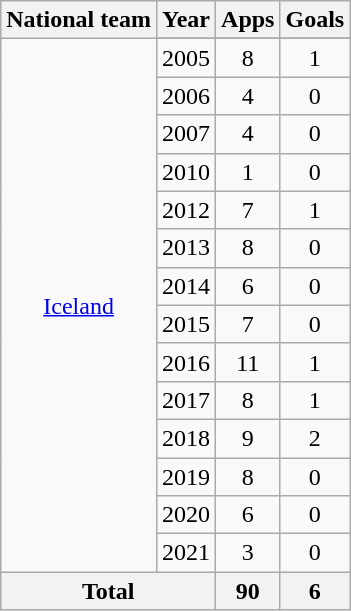<table class="wikitable" style="text-align:center">
<tr>
<th>National team</th>
<th>Year</th>
<th>Apps</th>
<th>Goals</th>
</tr>
<tr>
<td rowspan="15"><a href='#'>Iceland</a></td>
</tr>
<tr>
<td>2005</td>
<td>8</td>
<td>1</td>
</tr>
<tr>
<td>2006</td>
<td>4</td>
<td>0</td>
</tr>
<tr>
<td>2007</td>
<td>4</td>
<td>0</td>
</tr>
<tr>
<td>2010</td>
<td>1</td>
<td>0</td>
</tr>
<tr>
<td>2012</td>
<td>7</td>
<td>1</td>
</tr>
<tr>
<td>2013</td>
<td>8</td>
<td>0</td>
</tr>
<tr>
<td>2014</td>
<td>6</td>
<td>0</td>
</tr>
<tr>
<td>2015</td>
<td>7</td>
<td>0</td>
</tr>
<tr>
<td>2016</td>
<td>11</td>
<td>1</td>
</tr>
<tr>
<td>2017</td>
<td>8</td>
<td>1</td>
</tr>
<tr>
<td>2018</td>
<td>9</td>
<td>2</td>
</tr>
<tr>
<td>2019</td>
<td>8</td>
<td>0</td>
</tr>
<tr>
<td>2020</td>
<td>6</td>
<td>0</td>
</tr>
<tr>
<td>2021</td>
<td>3</td>
<td>0</td>
</tr>
<tr>
<th colspan="2">Total</th>
<th>90</th>
<th>6</th>
</tr>
</table>
